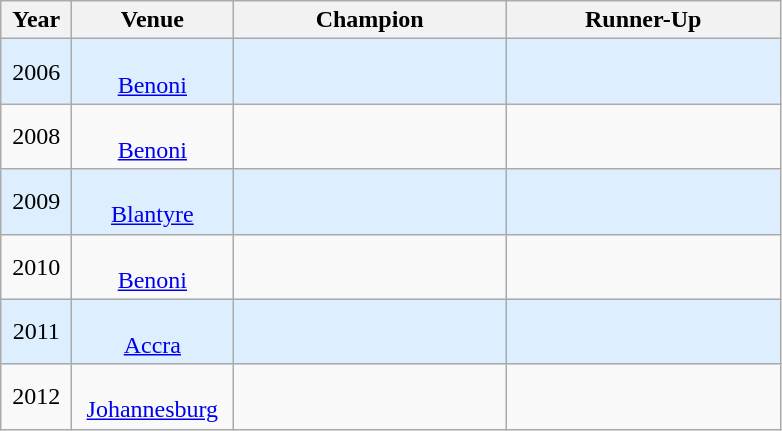<table class="wikitable">
<tr>
<th width=40>Year</th>
<th width=100>Venue</th>
<th width=175>Champion</th>
<th width=175>Runner-Up</th>
</tr>
<tr align="center" style="background:#ddeeff">
<td>2006</td>
<td> <br> <a href='#'>Benoni</a></td>
<td></td>
<td></td>
</tr>
<tr align="center">
<td>2008</td>
<td> <br> <a href='#'>Benoni</a></td>
<td></td>
<td></td>
</tr>
<tr align="center" style="background:#ddeeff">
<td>2009</td>
<td>  <br> <a href='#'>Blantyre</a></td>
<td></td>
<td></td>
</tr>
<tr align="center">
<td>2010</td>
<td> <br> <a href='#'>Benoni</a></td>
<td></td>
<td></td>
</tr>
<tr align="center" style="background:#ddeeff">
<td>2011</td>
<td>        <br> <a href='#'>Accra</a></td>
<td></td>
<td></td>
</tr>
<tr align="center">
<td>2012</td>
<td> <br> <a href='#'>Johannesburg</a></td>
<td></td>
<td></td>
</tr>
</table>
